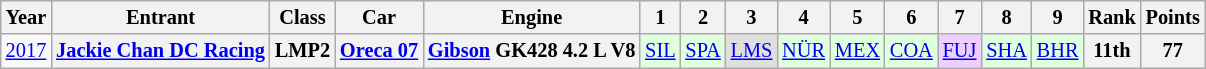<table class="wikitable" style="text-align:center; font-size:85%">
<tr>
<th>Year</th>
<th>Entrant</th>
<th>Class</th>
<th>Car</th>
<th>Engine</th>
<th>1</th>
<th>2</th>
<th>3</th>
<th>4</th>
<th>5</th>
<th>6</th>
<th>7</th>
<th>8</th>
<th>9</th>
<th>Rank</th>
<th>Points</th>
</tr>
<tr>
<td><a href='#'>2017</a></td>
<th nowrap><a href='#'>Jackie Chan DC Racing</a></th>
<th>LMP2</th>
<th nowrap><a href='#'>Oreca 07</a></th>
<th nowrap><a href='#'>Gibson</a> GK428 4.2 L V8</th>
<td style="background:#DFFFDF;"><a href='#'>SIL</a><br></td>
<td style="background:#DFFFDF;"><a href='#'>SPA</a><br></td>
<td style="background:#DFDFDF;"><a href='#'>LMS</a><br></td>
<td style="background:#DFFFDF;"><a href='#'>NÜR</a><br></td>
<td style="background:#DFFFDF;"><a href='#'>MEX</a><br></td>
<td style="background:#DFFFDF;"><a href='#'>COA</a><br></td>
<td style="background:#EFCFFF;"><a href='#'>FUJ</a><br></td>
<td style="background:#DFFFDF;"><a href='#'>SHA</a><br></td>
<td style="background:#DFFFDF;"><a href='#'>BHR</a><br></td>
<th>11th</th>
<th>77</th>
</tr>
</table>
